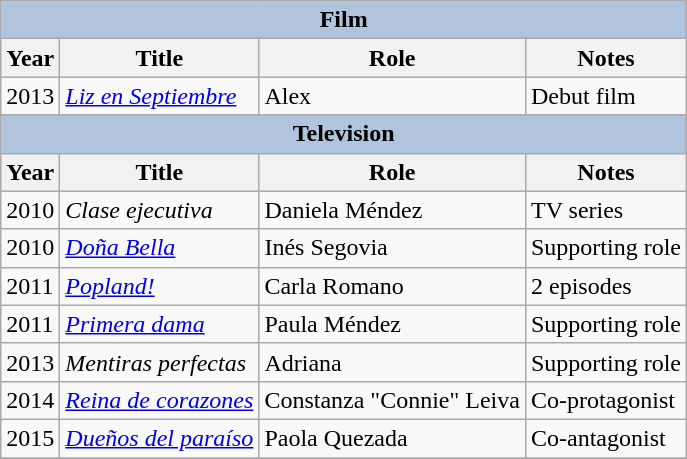<table class="wikitable">
<tr>
<th colspan="5" style="background:LightSteelBlue;">Film</th>
</tr>
<tr>
<th>Year</th>
<th>Title</th>
<th>Role</th>
<th>Notes</th>
</tr>
<tr>
<td>2013</td>
<td><em><a href='#'>Liz en Septiembre</a></em></td>
<td>Alex</td>
<td>Debut film</td>
</tr>
<tr>
</tr>
<tr>
<th colspan="5" style="background:LightSteelBlue;">Television</th>
</tr>
<tr>
<th>Year</th>
<th>Title</th>
<th>Role</th>
<th>Notes</th>
</tr>
<tr>
<td>2010</td>
<td><em>Clase ejecutiva</em></td>
<td>Daniela Méndez</td>
<td>TV series</td>
</tr>
<tr>
<td>2010</td>
<td><em><a href='#'>Doña Bella</a></em></td>
<td>Inés Segovia</td>
<td>Supporting role</td>
</tr>
<tr>
<td>2011</td>
<td><em><a href='#'>Popland!</a></em></td>
<td>Carla Romano</td>
<td>2 episodes</td>
</tr>
<tr>
<td>2011</td>
<td><em><a href='#'>Primera dama</a></em></td>
<td>Paula Méndez</td>
<td>Supporting role</td>
</tr>
<tr>
<td>2013</td>
<td><em>Mentiras perfectas</em></td>
<td>Adriana</td>
<td>Supporting role</td>
</tr>
<tr>
<td>2014</td>
<td><em><a href='#'>Reina de corazones</a></em></td>
<td>Constanza "Connie" Leiva</td>
<td>Co-protagonist</td>
</tr>
<tr>
<td>2015</td>
<td><em><a href='#'>Dueños del paraíso</a></em></td>
<td>Paola Quezada</td>
<td>Co-antagonist</td>
</tr>
<tr>
</tr>
</table>
